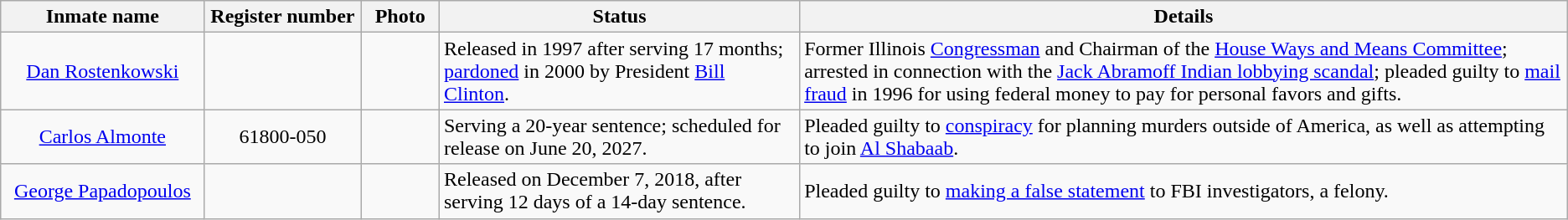<table class="wikitable sortable">
<tr>
<th width=13%>Inmate name</th>
<th width=10%>Register number</th>
<th width=5%>Photo</th>
<th width=23%>Status</th>
<th width=54%>Details</th>
</tr>
<tr>
<td align="center"><a href='#'>Dan Rostenkowski</a></td>
<td align="center"></td>
<td align="center"></td>
<td>Released in 1997 after serving 17 months; <a href='#'>pardoned</a> in 2000 by President <a href='#'>Bill Clinton</a>.</td>
<td>Former Illinois <a href='#'>Congressman</a> and Chairman of the <a href='#'>House Ways and Means Committee</a>; arrested in connection with the <a href='#'>Jack Abramoff Indian lobbying scandal</a>; pleaded guilty to <a href='#'>mail fraud</a> in 1996 for using federal money to pay for personal favors and gifts.</td>
</tr>
<tr>
<td align="center"><a href='#'>Carlos Almonte</a></td>
<td align="center">61800-050</td>
<td align="center"></td>
<td>Serving a 20-year sentence; scheduled for release on June 20, 2027.</td>
<td>Pleaded guilty to <a href='#'>conspiracy</a> for planning murders outside of America, as well as attempting to join <a href='#'>Al Shabaab</a>.</td>
</tr>
<tr>
<td align="center"><a href='#'>George Papadopoulos</a></td>
<td align="center"></td>
<td></td>
<td>Released on December 7, 2018, after serving 12 days of a 14-day sentence.</td>
<td>Pleaded guilty to <a href='#'>making a false statement</a> to FBI investigators, a felony.</td>
</tr>
</table>
